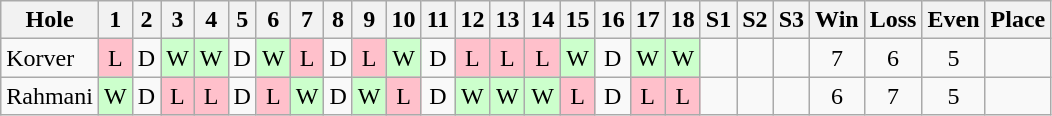<table class="wikitable" style="text-align:center">
<tr>
<th>Hole</th>
<th>1</th>
<th>2</th>
<th>3</th>
<th>4</th>
<th>5</th>
<th>6</th>
<th>7</th>
<th>8</th>
<th>9</th>
<th>10</th>
<th>11</th>
<th>12</th>
<th>13</th>
<th>14</th>
<th>15</th>
<th>16</th>
<th>17</th>
<th>18</th>
<th>S1</th>
<th>S2</th>
<th>S3</th>
<th>Win</th>
<th>Loss</th>
<th>Even</th>
<th>Place</th>
</tr>
<tr>
<td align=left> Korver</td>
<td bgcolor=pink>L</td>
<td>D</td>
<td bgcolor=ccffcc>W</td>
<td bgcolor=ccffcc>W</td>
<td>D</td>
<td bgcolor=ccffcc>W</td>
<td bgcolor=pink>L</td>
<td>D</td>
<td bgcolor=pink>L</td>
<td bgcolor=ccffcc>W</td>
<td>D</td>
<td bgcolor=pink>L</td>
<td bgcolor=pink>L</td>
<td bgcolor=pink>L</td>
<td bgcolor=ccffcc>W</td>
<td>D</td>
<td bgcolor=ccffcc>W</td>
<td bgcolor=ccffcc>W</td>
<td></td>
<td></td>
<td></td>
<td>7</td>
<td>6</td>
<td>5</td>
<td></td>
</tr>
<tr>
<td align=left> Rahmani</td>
<td bgcolor=ccffcc>W</td>
<td>D</td>
<td bgcolor=pink>L</td>
<td bgcolor=pink>L</td>
<td>D</td>
<td bgcolor=pink>L</td>
<td bgcolor=ccffcc>W</td>
<td>D</td>
<td bgcolor=ccffcc>W</td>
<td bgcolor=pink>L</td>
<td>D</td>
<td bgcolor=ccffcc>W</td>
<td bgcolor=ccffcc>W</td>
<td bgcolor=ccffcc>W</td>
<td bgcolor=pink>L</td>
<td>D</td>
<td bgcolor=pink>L</td>
<td bgcolor=pink>L</td>
<td></td>
<td></td>
<td></td>
<td>6</td>
<td>7</td>
<td>5</td>
<td></td>
</tr>
</table>
